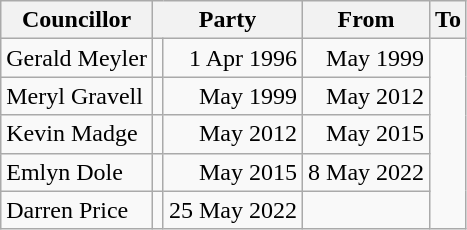<table class=wikitable>
<tr>
<th>Councillor</th>
<th colspan=2>Party</th>
<th>From</th>
<th>To</th>
</tr>
<tr>
<td>Gerald Meyler</td>
<td></td>
<td align=right>1 Apr 1996</td>
<td align=right>May 1999</td>
</tr>
<tr>
<td>Meryl Gravell</td>
<td></td>
<td align=right>May 1999</td>
<td align=right>May 2012</td>
</tr>
<tr>
<td>Kevin Madge</td>
<td></td>
<td align=right>May 2012</td>
<td align=right>May 2015</td>
</tr>
<tr>
<td>Emlyn Dole</td>
<td></td>
<td align=right>May 2015</td>
<td align=right>8 May 2022</td>
</tr>
<tr>
<td>Darren Price</td>
<td></td>
<td align=right>25 May 2022</td>
<td align=right></td>
</tr>
</table>
